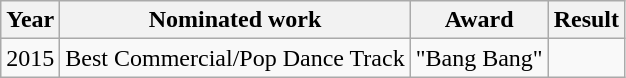<table class="wikitable">
<tr>
<th>Year</th>
<th>Nominated work</th>
<th>Award</th>
<th>Result</th>
</tr>
<tr>
<td>2015</td>
<td rowspan="1">Best Commercial/Pop Dance Track</td>
<td>"Bang Bang" </td>
<td></td>
</tr>
</table>
